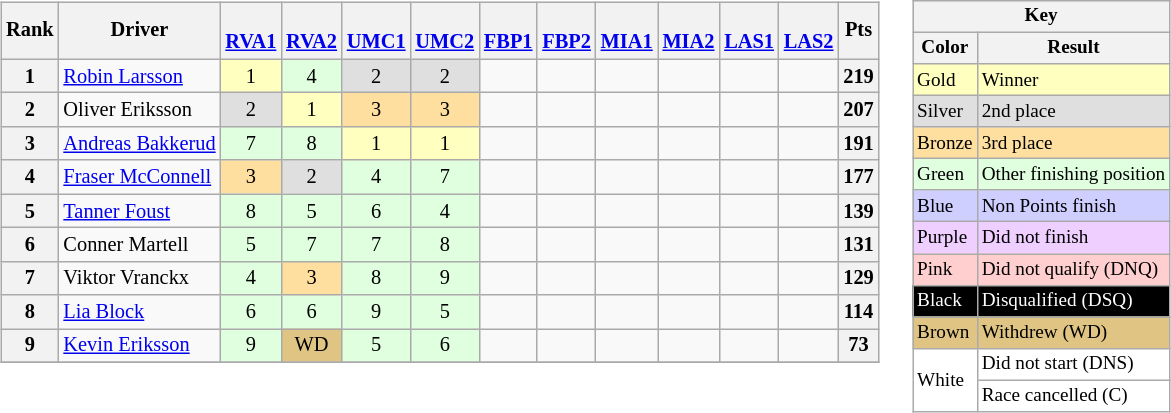<table>
<tr>
<td valign="top"><br><table class="wikitable" style="font-size: 85%; text-align:center">
<tr>
<th>Rank</th>
<th>Driver</th>
<th><br><a href='#'>RVA1</a></th>
<th><br><a href='#'>RVA2</a></th>
<th><br><a href='#'>UMC1</a></th>
<th><br><a href='#'>UMC2</a></th>
<th><br><a href='#'>FBP1</a></th>
<th><br><a href='#'>FBP2</a></th>
<th><br><a href='#'>MIA1</a></th>
<th><br><a href='#'>MIA2</a></th>
<th><br><a href='#'>LAS1</a></th>
<th><br><a href='#'>LAS2</a></th>
<th>Pts</th>
</tr>
<tr>
<th>1</th>
<td align="left"> <a href='#'>Robin Larsson</a></td>
<td style="background:#ffffbf;">1</td>
<td style="background:#dfffdf;">4</td>
<td style="background:#DFDFDF;">2</td>
<td style="background:#DFDFDF;">2</td>
<td></td>
<td></td>
<td></td>
<td></td>
<td></td>
<td></td>
<th>219</th>
</tr>
<tr>
<th>2</th>
<td align="left"> Oliver Eriksson</td>
<td style="background:#DFDFDF;">2</td>
<td style="background:#ffffbf;">1</td>
<td style="background:#FFDF9F;">3</td>
<td style="background:#FFDF9F;">3</td>
<td></td>
<td></td>
<td></td>
<td></td>
<td></td>
<td></td>
<th>207</th>
</tr>
<tr>
<th>3</th>
<td align="left"> <a href='#'>Andreas Bakkerud</a></td>
<td style="background:#dfffdf;">7</td>
<td style="background:#dfffdf;">8</td>
<td style="background:#ffffbf;">1</td>
<td style="background:#ffffbf;">1</td>
<td></td>
<td></td>
<td></td>
<td></td>
<td></td>
<td></td>
<th>191</th>
</tr>
<tr>
<th>4</th>
<td align="left">  <a href='#'>Fraser McConnell</a></td>
<td style="background:#FFDF9F;">3</td>
<td style="background:#DFDFDF;">2</td>
<td style="background:#dfffdf;">4</td>
<td style="background:#dfffdf;">7</td>
<td></td>
<td></td>
<td></td>
<td></td>
<td></td>
<td></td>
<th>177</th>
</tr>
<tr>
<th>5</th>
<td align="left"> <a href='#'>Tanner Foust</a></td>
<td style="background:#dfffdf;">8</td>
<td style="background:#dfffdf;">5</td>
<td style="background:#dfffdf;">6</td>
<td style="background:#dfffdf;">4</td>
<td></td>
<td></td>
<td></td>
<td></td>
<td></td>
<td></td>
<th>139</th>
</tr>
<tr>
<th>6</th>
<td align="left"> Conner Martell</td>
<td style="background:#dfffdf;">5</td>
<td style="background:#dfffdf;">7</td>
<td style="background:#dfffdf;">7</td>
<td style="background:#dfffdf;">8</td>
<td></td>
<td></td>
<td></td>
<td></td>
<td></td>
<td></td>
<th>131</th>
</tr>
<tr>
<th>7</th>
<td align="left"> Viktor Vranckx</td>
<td style="background:#dfffdf;">4</td>
<td style="background:#FFDF9F;">3</td>
<td style="background:#dfffdf;">8</td>
<td style="background:#dfffdf;">9</td>
<td></td>
<td></td>
<td></td>
<td></td>
<td></td>
<td></td>
<th>129</th>
</tr>
<tr>
<th>8</th>
<td align="left"> <a href='#'>Lia Block</a></td>
<td style="background:#dfffdf;">6</td>
<td style="background:#dfffdf;">6</td>
<td style="background:#dfffdf;">9</td>
<td style="background:#dfffdf;">5</td>
<td></td>
<td></td>
<td></td>
<td></td>
<td></td>
<td></td>
<th>114</th>
</tr>
<tr>
<th>9</th>
<td align="left"> <a href='#'>Kevin Eriksson</a></td>
<td style="background:#dfffdf;">9</td>
<td style="background:#DFC484;">WD</td>
<td style="background:#dfffdf;">5</td>
<td style="background:#dfffdf;">6</td>
<td></td>
<td></td>
<td></td>
<td></td>
<td></td>
<td></td>
<th>73</th>
</tr>
<tr>
</tr>
</table>
</td>
<td style="vertical-align:top;"></td>
<td valign=top><br><table style="font-size:80%" class="wikitable">
<tr>
<th colspan=2>Key</th>
</tr>
<tr>
<th>Color</th>
<th>Result</th>
</tr>
<tr style="background-color:#FFFFBF">
<td>Gold</td>
<td>Winner</td>
</tr>
<tr style="background-color:#DFDFDF">
<td>Silver</td>
<td>2nd place</td>
</tr>
<tr style="background-color:#FFDF9F">
<td>Bronze</td>
<td>3rd place</td>
</tr>
<tr style="background-color:#DFFFDF">
<td>Green</td>
<td>Other finishing position</td>
</tr>
<tr style="background-color:#cfcfff">
<td>Blue</td>
<td>Non Points finish</td>
</tr>
<tr style="background-color:#EFCFFF">
<td>Purple</td>
<td>Did not finish</td>
</tr>
<tr style="background-color:#FFCFCF">
<td>Pink</td>
<td>Did not qualify (DNQ)</td>
</tr>
<tr style="background-color:#000000; color:white">
<td>Black</td>
<td>Disqualified (DSQ)</td>
</tr>
<tr style="background:#DFC484;"|">
<td>Brown</td>
<td>Withdrew (WD)</td>
</tr>
<tr style="background-color:#FFFFFF">
<td rowspan=2>White</td>
<td>Did not start (DNS)</td>
</tr>
<tr style="background-color:#FFFFFF">
<td>Race cancelled (C)</td>
</tr>
</table>
</td>
</tr>
</table>
